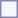<table style="border:1px solid #8888aa; background-color:#f7f8ff; padding:5px; font-size:95%; margin: 0px 12px 12px 0px;">
</table>
